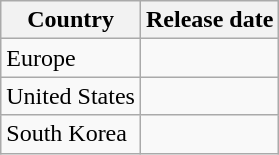<table class="wikitable">
<tr>
<th>Country</th>
<th>Release date</th>
</tr>
<tr>
<td>Europe</td>
<td></td>
</tr>
<tr>
<td>United States</td>
<td></td>
</tr>
<tr>
<td>South Korea</td>
<td></td>
</tr>
</table>
